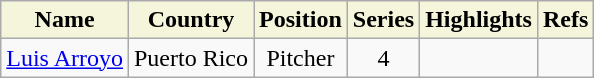<table class="wikitable">
<tr>
<th style="background:#F5F5DC;">Name</th>
<th style="background:#F5F5DC;">Country</th>
<th style="background:#F5F5DC;">Position</th>
<th style="background:#F5F5DC;">Series</th>
<th style="background:#F5F5DC;">Highlights</th>
<th style="background:#F5F5DC;">Refs</th>
</tr>
<tr align=center>
<td><a href='#'>Luis Arroyo</a></td>
<td> Puerto Rico</td>
<td>Pitcher</td>
<td>4</td>
<td></td>
<td></td>
</tr>
</table>
